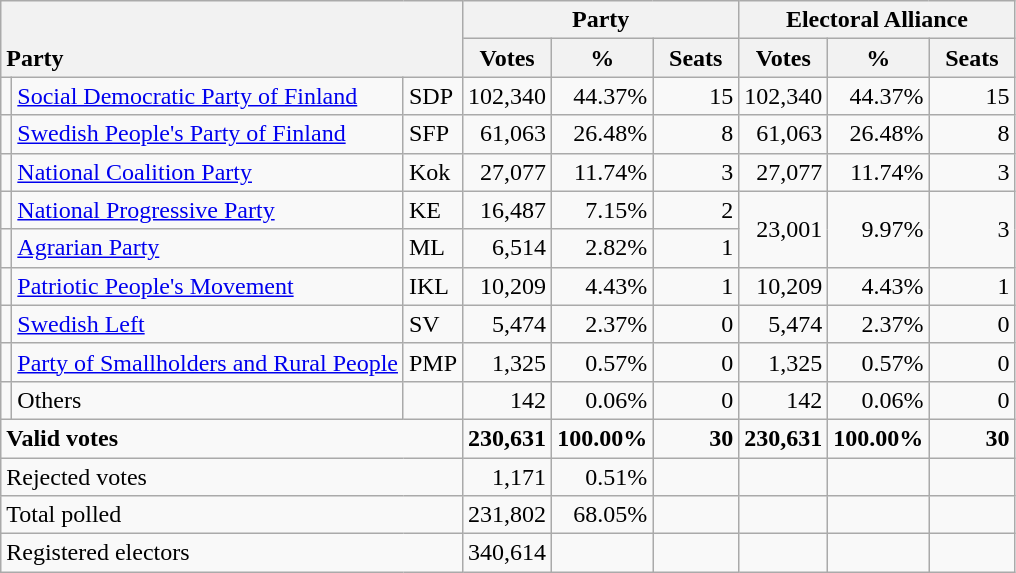<table class="wikitable" border="1" style="text-align:right;">
<tr>
<th style="text-align:left;" valign=bottom rowspan=2 colspan=3>Party</th>
<th colspan=3>Party</th>
<th colspan=3>Electoral Alliance</th>
</tr>
<tr>
<th align=center valign=bottom width="50">Votes</th>
<th align=center valign=bottom width="50">%</th>
<th align=center valign=bottom width="50">Seats</th>
<th align=center valign=bottom width="50">Votes</th>
<th align=center valign=bottom width="50">%</th>
<th align=center valign=bottom width="50">Seats</th>
</tr>
<tr>
<td></td>
<td align=left style="white-space: nowrap;"><a href='#'>Social Democratic Party of Finland</a></td>
<td align=left>SDP</td>
<td>102,340</td>
<td>44.37%</td>
<td>15</td>
<td>102,340</td>
<td>44.37%</td>
<td>15</td>
</tr>
<tr>
<td></td>
<td align=left><a href='#'>Swedish People's Party of Finland</a></td>
<td align=left>SFP</td>
<td>61,063</td>
<td>26.48%</td>
<td>8</td>
<td>61,063</td>
<td>26.48%</td>
<td>8</td>
</tr>
<tr>
<td></td>
<td align=left><a href='#'>National Coalition Party</a></td>
<td align=left>Kok</td>
<td>27,077</td>
<td>11.74%</td>
<td>3</td>
<td>27,077</td>
<td>11.74%</td>
<td>3</td>
</tr>
<tr>
<td></td>
<td align=left><a href='#'>National Progressive Party</a></td>
<td align=left>KE</td>
<td>16,487</td>
<td>7.15%</td>
<td>2</td>
<td rowspan=2>23,001</td>
<td rowspan=2>9.97%</td>
<td rowspan=2>3</td>
</tr>
<tr>
<td></td>
<td align=left><a href='#'>Agrarian Party</a></td>
<td align=left>ML</td>
<td>6,514</td>
<td>2.82%</td>
<td>1</td>
</tr>
<tr>
<td></td>
<td align=left><a href='#'>Patriotic People's Movement</a></td>
<td align=left>IKL</td>
<td>10,209</td>
<td>4.43%</td>
<td>1</td>
<td>10,209</td>
<td>4.43%</td>
<td>1</td>
</tr>
<tr>
<td></td>
<td align=left><a href='#'>Swedish Left</a></td>
<td align=left>SV</td>
<td>5,474</td>
<td>2.37%</td>
<td>0</td>
<td>5,474</td>
<td>2.37%</td>
<td>0</td>
</tr>
<tr>
<td></td>
<td align=left><a href='#'>Party of Smallholders and Rural People</a></td>
<td align=left>PMP</td>
<td>1,325</td>
<td>0.57%</td>
<td>0</td>
<td>1,325</td>
<td>0.57%</td>
<td>0</td>
</tr>
<tr>
<td></td>
<td align=left>Others</td>
<td align=left></td>
<td>142</td>
<td>0.06%</td>
<td>0</td>
<td>142</td>
<td>0.06%</td>
<td>0</td>
</tr>
<tr style="font-weight:bold">
<td align=left colspan=3>Valid votes</td>
<td>230,631</td>
<td>100.00%</td>
<td>30</td>
<td>230,631</td>
<td>100.00%</td>
<td>30</td>
</tr>
<tr>
<td align=left colspan=3>Rejected votes</td>
<td>1,171</td>
<td>0.51%</td>
<td></td>
<td></td>
<td></td>
<td></td>
</tr>
<tr>
<td align=left colspan=3>Total polled</td>
<td>231,802</td>
<td>68.05%</td>
<td></td>
<td></td>
<td></td>
<td></td>
</tr>
<tr>
<td align=left colspan=3>Registered electors</td>
<td>340,614</td>
<td></td>
<td></td>
<td></td>
<td></td>
<td></td>
</tr>
</table>
